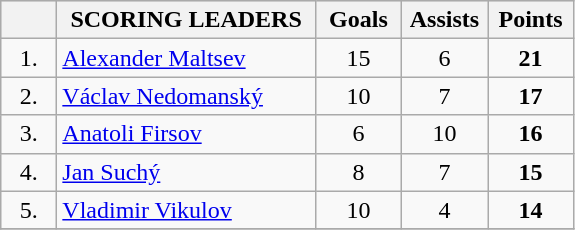<table class="wikitable" style="text-align:center;">
<tr bgcolor="#dddddd">
<th width="30px"></th>
<th width="165px">SCORING LEADERS</th>
<th width="50px">Goals</th>
<th width="50px">Assists</th>
<th width="50px">Points</th>
</tr>
<tr>
<td>1.</td>
<td style="text-align:left;"> <a href='#'>Alexander Maltsev</a></td>
<td>15</td>
<td>6</td>
<td><strong>21</strong></td>
</tr>
<tr>
<td>2.</td>
<td style="text-align:left;"> <a href='#'>Václav Nedomanský</a></td>
<td>10</td>
<td>7</td>
<td><strong>17</strong></td>
</tr>
<tr>
<td>3.</td>
<td style="text-align:left;"> <a href='#'>Anatoli Firsov</a></td>
<td>6</td>
<td>10</td>
<td><strong>16</strong></td>
</tr>
<tr>
<td>4.</td>
<td style="text-align:left;"> <a href='#'>Jan Suchý</a></td>
<td>8</td>
<td>7</td>
<td><strong>15</strong></td>
</tr>
<tr>
<td>5.</td>
<td style="text-align:left;"> <a href='#'>Vladimir Vikulov</a></td>
<td>10</td>
<td>4</td>
<td><strong>14</strong></td>
</tr>
<tr>
</tr>
</table>
